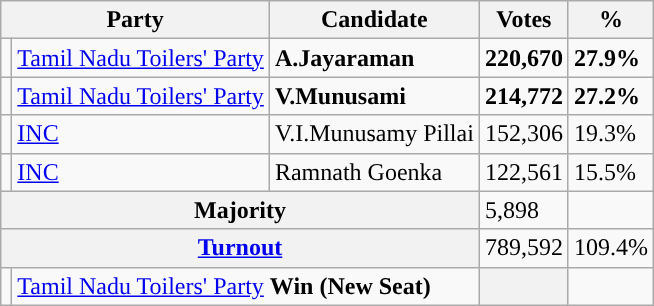<table class="wikitable">
<tr>
<th colspan="2">Party</th>
<th>Candidate</th>
<th>Votes</th>
<th>%</th>
</tr>
<tr>
<td></td>
<td><a href='#'>Tamil Nadu Toilers' Party</a></td>
<td><strong>A.Jayaraman</strong></td>
<td><strong>220,670</strong></td>
<td><strong>27.9%</strong></td>
</tr>
<tr>
<td></td>
<td><a href='#'>Tamil Nadu Toilers' Party</a></td>
<td><strong>V.Munusami</strong></td>
<td><strong>214,772</strong></td>
<td><strong>27.2%</strong></td>
</tr>
<tr>
<td></td>
<td><a href='#'>INC</a></td>
<td>V.I.Munusamy Pillai</td>
<td>152,306</td>
<td>19.3%</td>
</tr>
<tr>
<td></td>
<td><a href='#'>INC</a></td>
<td>Ramnath Goenka</td>
<td>122,561</td>
<td>15.5%</td>
</tr>
<tr>
<th colspan="3">Majority</th>
<td>5,898</td>
</tr>
<tr>
<th colspan="3"><a href='#'>Turnout</a></th>
<td>789,592</td>
<td>109.4%</td>
</tr>
<tr>
<td></td>
<td colspan="2"><a href='#'>Tamil Nadu Toilers' Party</a>  <strong>Win (New Seat)</strong></td>
<th></th>
<td></td>
</tr>
</table>
